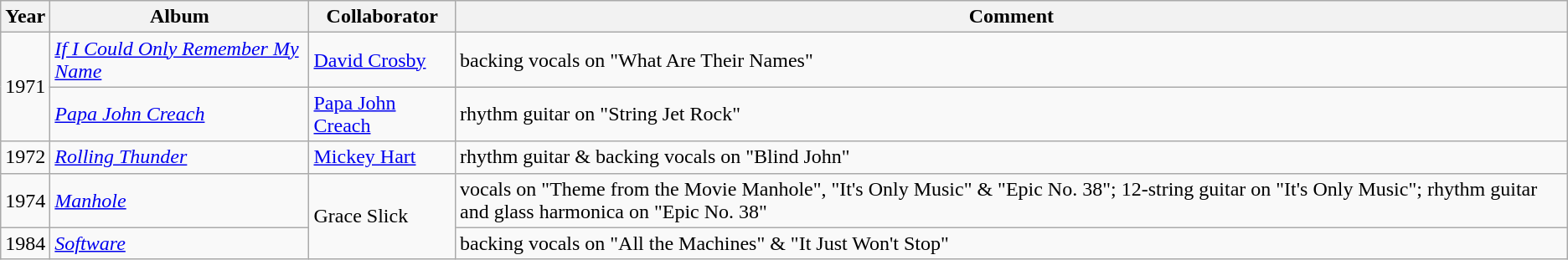<table class="wikitable sortable">
<tr>
<th>Year</th>
<th>Album</th>
<th>Collaborator</th>
<th>Comment</th>
</tr>
<tr>
<td align="center" rowspan=2">1971</td>
<td><em><a href='#'>If I Could Only Remember My Name</a></em></td>
<td><a href='#'>David Crosby</a></td>
<td>backing vocals on "What Are Their Names"</td>
</tr>
<tr>
<td><em><a href='#'>Papa John Creach</a></em></td>
<td><a href='#'>Papa John Creach</a></td>
<td>rhythm guitar on "String Jet Rock"</td>
</tr>
<tr>
<td align="center">1972</td>
<td><em><a href='#'>Rolling Thunder</a></em></td>
<td><a href='#'>Mickey Hart</a></td>
<td>rhythm guitar & backing vocals on "Blind John"</td>
</tr>
<tr>
<td align="center">1974</td>
<td><em><a href='#'>Manhole</a></em></td>
<td rowspan="2">Grace Slick</td>
<td>vocals on "Theme from the Movie Manhole", "It's Only Music" & "Epic No. 38"; 12-string guitar on "It's Only Music"; rhythm guitar and glass harmonica on "Epic No. 38"</td>
</tr>
<tr>
<td align="center">1984</td>
<td><em><a href='#'>Software</a></em></td>
<td>backing vocals on "All the Machines" & "It Just Won't Stop"</td>
</tr>
</table>
